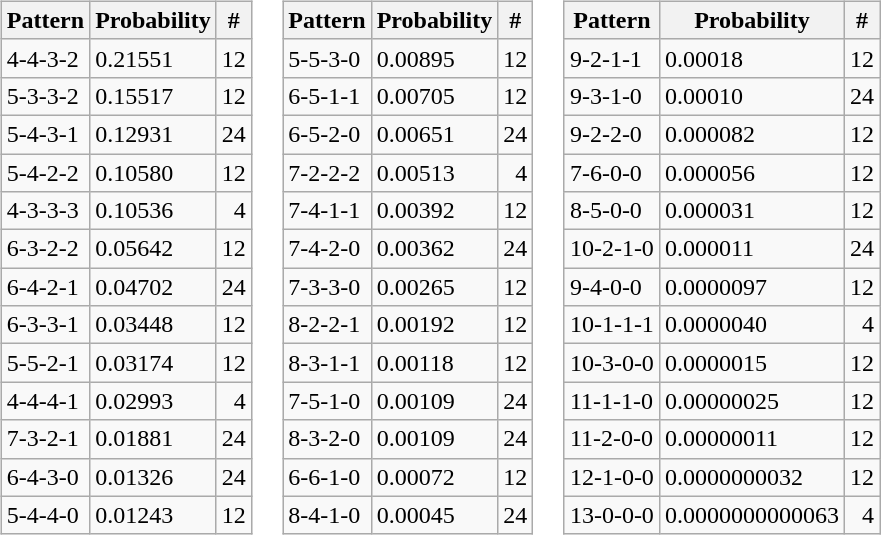<table>
<tr>
<td><br><table class=wikitable>
<tr>
<th>Pattern</th>
<th>Probability</th>
<th>#</th>
</tr>
<tr>
<td>4-4-3-2</td>
<td>0.21551</td>
<td>12</td>
</tr>
<tr>
<td>5-3-3-2</td>
<td>0.15517</td>
<td>12</td>
</tr>
<tr>
<td>5-4-3-1</td>
<td>0.12931</td>
<td>24</td>
</tr>
<tr>
<td>5-4-2-2</td>
<td>0.10580</td>
<td>12</td>
</tr>
<tr>
<td>4-3-3-3</td>
<td>0.10536</td>
<td align="right">4</td>
</tr>
<tr>
<td>6-3-2-2</td>
<td>0.05642</td>
<td>12</td>
</tr>
<tr>
<td>6-4-2-1</td>
<td>0.04702</td>
<td>24</td>
</tr>
<tr>
<td>6-3-3-1</td>
<td>0.03448</td>
<td>12</td>
</tr>
<tr>
<td>5-5-2-1</td>
<td>0.03174</td>
<td>12</td>
</tr>
<tr>
<td>4-4-4-1</td>
<td>0.02993</td>
<td align="right">4</td>
</tr>
<tr>
<td>7-3-2-1</td>
<td>0.01881</td>
<td>24</td>
</tr>
<tr>
<td>6-4-3-0</td>
<td>0.01326</td>
<td>24</td>
</tr>
<tr>
<td>5-4-4-0</td>
<td>0.01243</td>
<td>12</td>
</tr>
</table>
</td>
<td><br><table class=wikitable>
<tr>
<th>Pattern</th>
<th>Probability</th>
<th>#</th>
</tr>
<tr>
<td>5-5-3-0</td>
<td>0.00895</td>
<td>12</td>
</tr>
<tr>
<td>6-5-1-1</td>
<td>0.00705</td>
<td>12</td>
</tr>
<tr>
<td>6-5-2-0</td>
<td>0.00651</td>
<td>24</td>
</tr>
<tr>
<td>7-2-2-2</td>
<td>0.00513</td>
<td align="right">4</td>
</tr>
<tr>
<td>7-4-1-1</td>
<td>0.00392</td>
<td>12</td>
</tr>
<tr>
<td>7-4-2-0</td>
<td>0.00362</td>
<td>24</td>
</tr>
<tr>
<td>7-3-3-0</td>
<td>0.00265</td>
<td>12</td>
</tr>
<tr>
<td>8-2-2-1</td>
<td>0.00192</td>
<td>12</td>
</tr>
<tr>
<td>8-3-1-1</td>
<td>0.00118</td>
<td>12</td>
</tr>
<tr>
<td>7-5-1-0</td>
<td>0.00109</td>
<td>24</td>
</tr>
<tr>
<td>8-3-2-0</td>
<td>0.00109</td>
<td>24</td>
</tr>
<tr>
<td>6-6-1-0</td>
<td>0.00072</td>
<td>12</td>
</tr>
<tr>
<td>8-4-1-0</td>
<td>0.00045</td>
<td>24</td>
</tr>
</table>
</td>
<td><br><table class=wikitable>
<tr>
<th>Pattern</th>
<th>Probability</th>
<th>#</th>
</tr>
<tr>
<td>9-2-1-1</td>
<td>0.00018</td>
<td>12</td>
</tr>
<tr>
<td>9-3-1-0</td>
<td>0.00010</td>
<td>24</td>
</tr>
<tr>
<td>9-2-2-0</td>
<td>0.000082</td>
<td>12</td>
</tr>
<tr>
<td>7-6-0-0</td>
<td>0.000056</td>
<td>12</td>
</tr>
<tr>
<td>8-5-0-0</td>
<td>0.000031</td>
<td>12</td>
</tr>
<tr>
<td>10-2-1-0</td>
<td>0.000011</td>
<td>24</td>
</tr>
<tr>
<td>9-4-0-0</td>
<td>0.0000097</td>
<td>12</td>
</tr>
<tr>
<td>10-1-1-1</td>
<td>0.0000040</td>
<td align="right">4</td>
</tr>
<tr>
<td>10-3-0-0</td>
<td>0.0000015</td>
<td>12</td>
</tr>
<tr>
<td>11-1-1-0</td>
<td>0.00000025</td>
<td>12</td>
</tr>
<tr>
<td>11-2-0-0</td>
<td>0.00000011</td>
<td>12</td>
</tr>
<tr>
<td>12-1-0-0</td>
<td>0.0000000032</td>
<td>12</td>
</tr>
<tr>
<td>13-0-0-0</td>
<td>0.0000000000063</td>
<td align="right">4</td>
</tr>
</table>
</td>
<td></td>
</tr>
</table>
